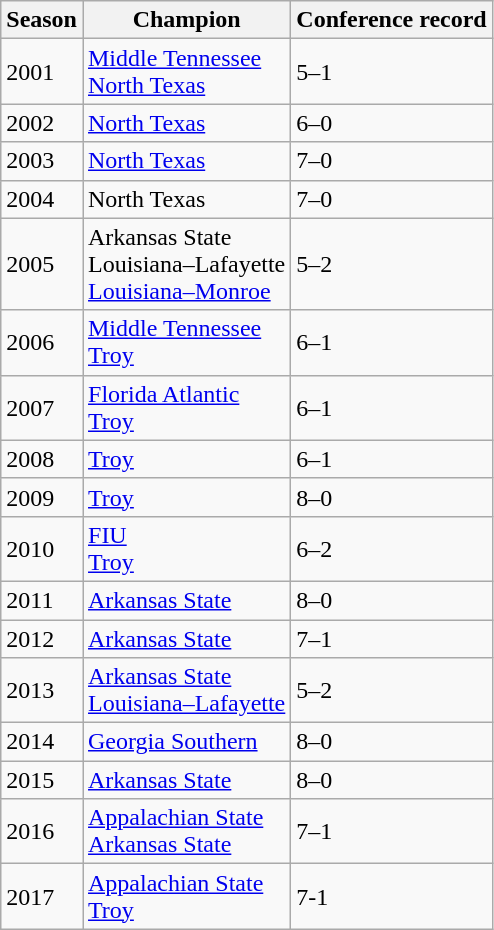<table class="wikitable">
<tr>
<th>Season</th>
<th>Champion</th>
<th>Conference record</th>
</tr>
<tr>
<td>2001</td>
<td><a href='#'>Middle Tennessee</a><br><a href='#'>North Texas</a></td>
<td>5–1</td>
</tr>
<tr>
<td>2002</td>
<td><a href='#'>North Texas</a></td>
<td>6–0</td>
</tr>
<tr>
<td>2003</td>
<td><a href='#'>North Texas</a></td>
<td>7–0</td>
</tr>
<tr>
<td>2004</td>
<td>North Texas</td>
<td>7–0</td>
</tr>
<tr>
<td>2005</td>
<td>Arkansas State<br>Louisiana–Lafayette<br><a href='#'>Louisiana–Monroe</a></td>
<td>5–2</td>
</tr>
<tr>
<td>2006</td>
<td><a href='#'>Middle Tennessee</a><br><a href='#'>Troy</a></td>
<td>6–1</td>
</tr>
<tr>
<td>2007</td>
<td><a href='#'>Florida Atlantic</a><br><a href='#'>Troy</a></td>
<td>6–1</td>
</tr>
<tr>
<td>2008</td>
<td><a href='#'>Troy</a></td>
<td>6–1</td>
</tr>
<tr>
<td>2009</td>
<td><a href='#'>Troy</a></td>
<td>8–0</td>
</tr>
<tr>
<td>2010</td>
<td><a href='#'>FIU</a><br><a href='#'>Troy</a></td>
<td>6–2</td>
</tr>
<tr>
<td>2011</td>
<td><a href='#'>Arkansas State</a></td>
<td>8–0</td>
</tr>
<tr>
<td>2012</td>
<td><a href='#'>Arkansas State</a></td>
<td>7–1</td>
</tr>
<tr>
<td>2013</td>
<td><a href='#'>Arkansas State</a><br><a href='#'>Louisiana–Lafayette</a></td>
<td>5–2</td>
</tr>
<tr>
<td>2014</td>
<td><a href='#'>Georgia Southern</a></td>
<td>8–0</td>
</tr>
<tr>
<td>2015</td>
<td><a href='#'>Arkansas State</a></td>
<td>8–0</td>
</tr>
<tr>
<td>2016</td>
<td><a href='#'>Appalachian State</a><br><a href='#'>Arkansas State</a></td>
<td>7–1</td>
</tr>
<tr>
<td>2017</td>
<td><a href='#'>Appalachian State</a><br><a href='#'>Troy</a></td>
<td>7-1</td>
</tr>
</table>
